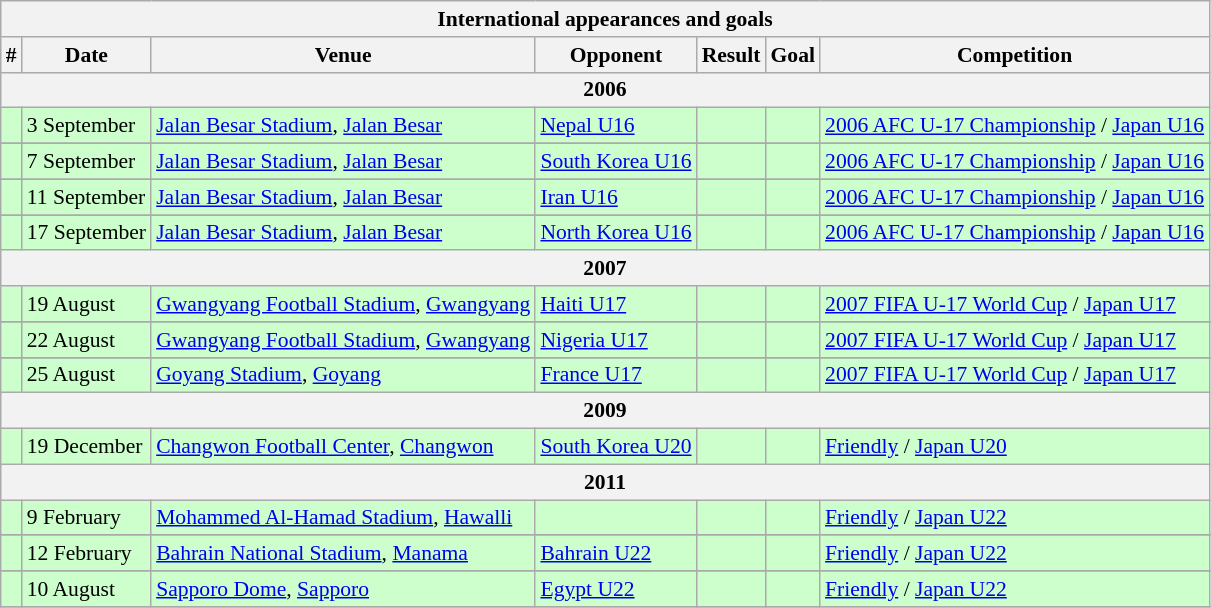<table class="wikitable collapsible collapsed" style="font-size:90%">
<tr>
<th colspan="7"><strong>International appearances and goals</strong></th>
</tr>
<tr>
<th>#</th>
<th>Date</th>
<th>Venue</th>
<th>Opponent</th>
<th>Result</th>
<th>Goal</th>
<th>Competition</th>
</tr>
<tr>
<th colspan="7"><strong>2006</strong></th>
</tr>
<tr style="background:#cfc;">
<td></td>
<td>3 September</td>
<td><a href='#'>Jalan Besar Stadium</a>, <a href='#'>Jalan Besar</a></td>
<td> <a href='#'>Nepal U16</a></td>
<td></td>
<td></td>
<td><a href='#'>2006 AFC U-17 Championship</a> / <a href='#'>Japan U16</a></td>
</tr>
<tr>
</tr>
<tr style="background:#cfc;">
<td></td>
<td>7 September</td>
<td><a href='#'>Jalan Besar Stadium</a>, <a href='#'>Jalan Besar</a></td>
<td> <a href='#'>South Korea U16</a></td>
<td></td>
<td></td>
<td><a href='#'>2006 AFC U-17 Championship</a> / <a href='#'>Japan U16</a></td>
</tr>
<tr>
</tr>
<tr style="background:#cfc;">
<td></td>
<td>11 September</td>
<td><a href='#'>Jalan Besar Stadium</a>, <a href='#'>Jalan Besar</a></td>
<td> <a href='#'>Iran U16</a></td>
<td></td>
<td></td>
<td><a href='#'>2006 AFC U-17 Championship</a> / <a href='#'>Japan U16</a></td>
</tr>
<tr>
</tr>
<tr style="background:#cfc;">
<td></td>
<td>17 September</td>
<td><a href='#'>Jalan Besar Stadium</a>, <a href='#'>Jalan Besar</a></td>
<td> <a href='#'>North Korea U16</a></td>
<td></td>
<td></td>
<td><a href='#'>2006 AFC U-17 Championship</a> / <a href='#'>Japan U16</a></td>
</tr>
<tr>
<th colspan="7"><strong>2007</strong></th>
</tr>
<tr style="background:#cfc;">
<td></td>
<td>19 August</td>
<td><a href='#'>Gwangyang Football Stadium</a>, <a href='#'>Gwangyang</a></td>
<td> <a href='#'>Haiti U17</a></td>
<td></td>
<td></td>
<td><a href='#'>2007 FIFA U-17 World Cup</a> / <a href='#'>Japan U17</a></td>
</tr>
<tr>
</tr>
<tr style="background:#cfc;">
<td></td>
<td>22 August</td>
<td><a href='#'>Gwangyang Football Stadium</a>, <a href='#'>Gwangyang</a></td>
<td> <a href='#'>Nigeria U17</a></td>
<td></td>
<td></td>
<td><a href='#'>2007 FIFA U-17 World Cup</a> / <a href='#'>Japan U17</a></td>
</tr>
<tr>
</tr>
<tr style="background:#cfc;">
<td></td>
<td>25 August</td>
<td><a href='#'>Goyang Stadium</a>, <a href='#'>Goyang</a></td>
<td> <a href='#'>France U17</a></td>
<td></td>
<td></td>
<td><a href='#'>2007 FIFA U-17 World Cup</a> / <a href='#'>Japan U17</a></td>
</tr>
<tr>
<th colspan="7"><strong>2009</strong></th>
</tr>
<tr style="background:#cfc;">
<td></td>
<td>19 December</td>
<td><a href='#'>Changwon Football Center</a>, <a href='#'>Changwon</a></td>
<td> <a href='#'>South Korea U20</a></td>
<td></td>
<td></td>
<td><a href='#'>Friendly</a> / <a href='#'>Japan U20</a></td>
</tr>
<tr>
<th colspan="7"><strong>2011</strong></th>
</tr>
<tr style="background:#cfc;">
<td></td>
<td>9 February</td>
<td><a href='#'>Mohammed Al-Hamad Stadium</a>, <a href='#'>Hawalli</a></td>
<td></td>
<td></td>
<td></td>
<td><a href='#'>Friendly</a> / <a href='#'>Japan U22</a></td>
</tr>
<tr>
</tr>
<tr style="background:#cfc;">
<td></td>
<td>12 February</td>
<td><a href='#'>Bahrain National Stadium</a>, <a href='#'>Manama</a></td>
<td> <a href='#'>Bahrain U22</a></td>
<td></td>
<td></td>
<td><a href='#'>Friendly</a> / <a href='#'>Japan U22</a></td>
</tr>
<tr>
</tr>
<tr style="background:#cfc;">
<td></td>
<td>10 August</td>
<td><a href='#'>Sapporo Dome</a>, <a href='#'>Sapporo</a></td>
<td> <a href='#'>Egypt U22</a></td>
<td></td>
<td></td>
<td><a href='#'>Friendly</a> / <a href='#'>Japan U22</a></td>
</tr>
<tr>
</tr>
</table>
